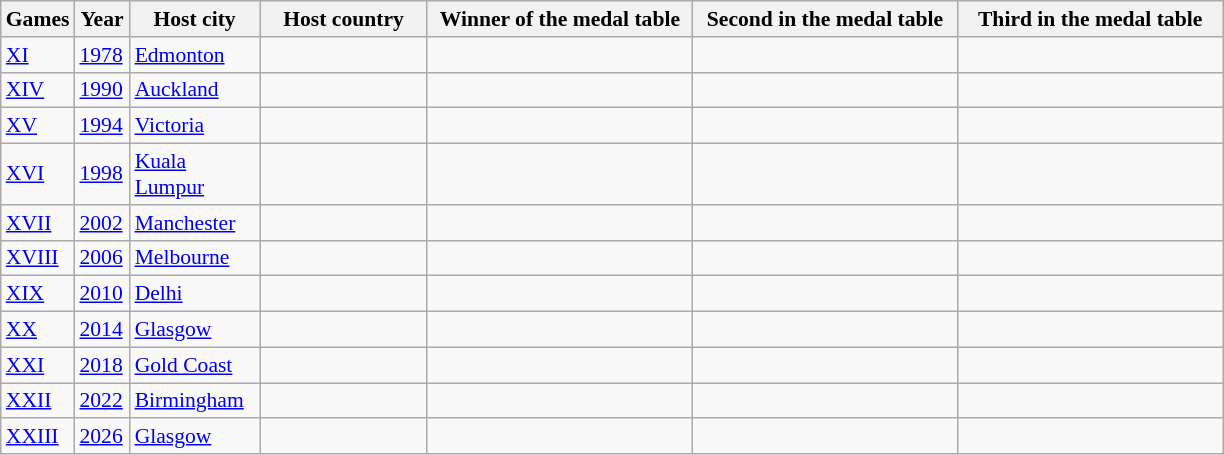<table class=wikitable style=font-size:90%;>
<tr>
<th width=40>Games</th>
<th width=30>Year</th>
<th width=80>Host city</th>
<th width=105>Host country</th>
<th width=170>Winner of the medal table</th>
<th width=170>Second in the medal table</th>
<th width=170>Third in the medal table</th>
</tr>
<tr>
<td><a href='#'>XI</a></td>
<td><a href='#'>1978</a></td>
<td><a href='#'>Edmonton</a></td>
<td></td>
<td></td>
<td></td>
<td></td>
</tr>
<tr>
<td><a href='#'>XIV</a></td>
<td><a href='#'>1990</a></td>
<td><a href='#'>Auckland</a></td>
<td></td>
<td></td>
<td></td>
<td></td>
</tr>
<tr>
<td><a href='#'>XV</a></td>
<td><a href='#'>1994</a></td>
<td><a href='#'>Victoria</a></td>
<td></td>
<td></td>
<td></td>
<td></td>
</tr>
<tr>
<td><a href='#'>XVI</a></td>
<td><a href='#'>1998</a></td>
<td><a href='#'>Kuala Lumpur</a></td>
<td></td>
<td></td>
<td></td>
<td></td>
</tr>
<tr>
<td><a href='#'>XVII</a></td>
<td><a href='#'>2002</a></td>
<td><a href='#'>Manchester</a></td>
<td></td>
<td></td>
<td></td>
<td></td>
</tr>
<tr>
<td><a href='#'>XVIII</a></td>
<td><a href='#'>2006</a></td>
<td><a href='#'>Melbourne</a></td>
<td></td>
<td></td>
<td></td>
<td></td>
</tr>
<tr>
<td><a href='#'>XIX</a></td>
<td><a href='#'>2010</a></td>
<td><a href='#'>Delhi</a></td>
<td></td>
<td></td>
<td></td>
<td></td>
</tr>
<tr>
<td><a href='#'>XX</a></td>
<td><a href='#'>2014</a></td>
<td><a href='#'>Glasgow</a></td>
<td></td>
<td></td>
<td></td>
<td></td>
</tr>
<tr>
<td><a href='#'>XXI</a></td>
<td><a href='#'>2018</a></td>
<td><a href='#'>Gold Coast</a></td>
<td></td>
<td></td>
<td></td>
<td></td>
</tr>
<tr>
<td><a href='#'>XXII</a></td>
<td><a href='#'>2022</a></td>
<td><a href='#'>Birmingham</a></td>
<td></td>
<td></td>
<td></td>
<td></td>
</tr>
<tr>
<td><a href='#'>XXIII</a></td>
<td><a href='#'>2026</a></td>
<td><a href='#'>Glasgow</a></td>
<td></td>
<td></td>
<td></td>
<td></td>
</tr>
</table>
